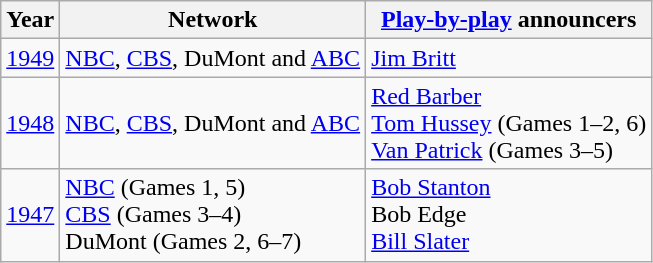<table class="wikitable">
<tr>
<th>Year</th>
<th>Network</th>
<th><a href='#'>Play-by-play</a> announcers</th>
</tr>
<tr>
<td><a href='#'>1949</a></td>
<td><a href='#'>NBC</a>, <a href='#'>CBS</a>, DuMont and <a href='#'>ABC</a></td>
<td><a href='#'>Jim Britt</a></td>
</tr>
<tr>
<td><a href='#'>1948</a></td>
<td><a href='#'>NBC</a>, <a href='#'>CBS</a>, DuMont and <a href='#'>ABC</a></td>
<td><a href='#'>Red Barber</a><br><a href='#'>Tom Hussey</a> (Games 1–2, 6)<br><a href='#'>Van Patrick</a> (Games 3–5)</td>
</tr>
<tr>
<td><a href='#'>1947</a></td>
<td><a href='#'>NBC</a> (Games 1, 5)<br><a href='#'>CBS</a> (Games 3–4)<br>DuMont (Games 2, 6–7)</td>
<td><a href='#'>Bob Stanton</a><br>Bob Edge<br><a href='#'>Bill Slater</a></td>
</tr>
</table>
